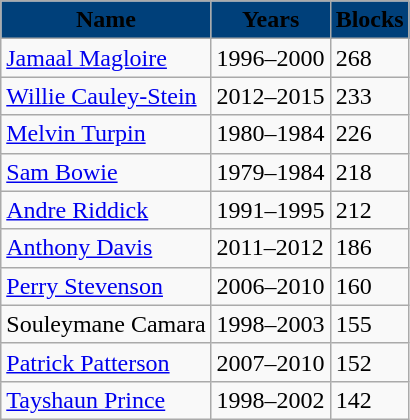<table class="wikitable">
<tr>
<th style="background:#00407a;"><span>Name</span></th>
<th style="background:#00407a;"><span>Years</span></th>
<th style="background:#00407a;"><span>Blocks</span></th>
</tr>
<tr>
<td><a href='#'>Jamaal Magloire</a></td>
<td>1996–2000</td>
<td>268</td>
</tr>
<tr>
<td><a href='#'>Willie Cauley-Stein</a></td>
<td>2012–2015</td>
<td>233</td>
</tr>
<tr>
<td><a href='#'>Melvin Turpin</a></td>
<td>1980–1984</td>
<td>226</td>
</tr>
<tr>
<td><a href='#'>Sam Bowie</a></td>
<td>1979–1984</td>
<td>218</td>
</tr>
<tr>
<td><a href='#'>Andre Riddick</a></td>
<td>1991–1995</td>
<td>212</td>
</tr>
<tr>
<td><a href='#'>Anthony Davis</a></td>
<td>2011–2012</td>
<td>186</td>
</tr>
<tr>
<td><a href='#'>Perry Stevenson</a></td>
<td>2006–2010</td>
<td>160</td>
</tr>
<tr>
<td>Souleymane Camara</td>
<td>1998–2003</td>
<td>155</td>
</tr>
<tr>
<td><a href='#'>Patrick Patterson</a></td>
<td>2007–2010</td>
<td>152</td>
</tr>
<tr>
<td><a href='#'>Tayshaun Prince</a></td>
<td>1998–2002</td>
<td>142</td>
</tr>
</table>
